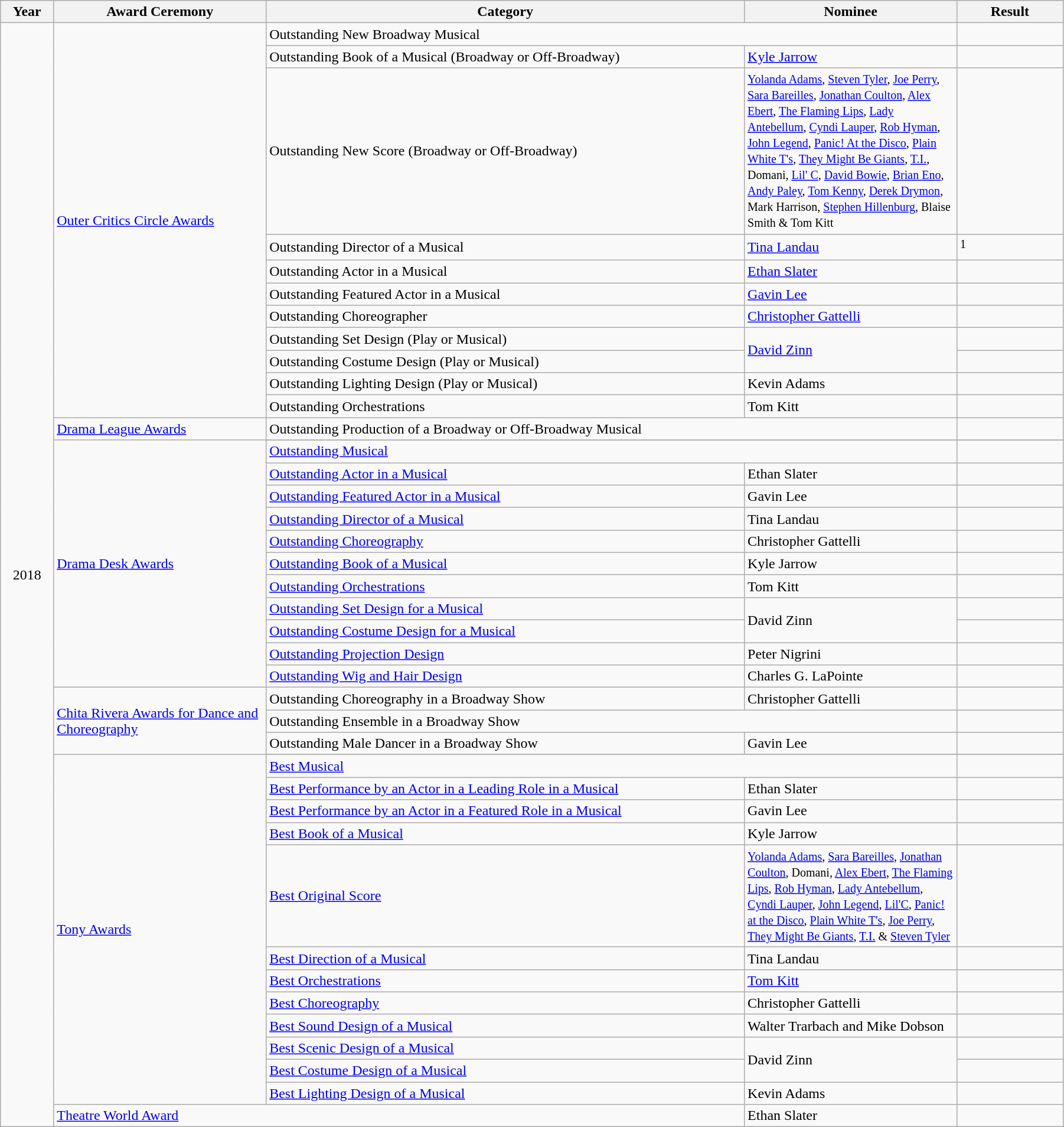<table class="wikitable" width="95%">
<tr>
<th width="5%">Year</th>
<th width="20%">Award Ceremony</th>
<th width="45%">Category</th>
<th width="20%">Nominee</th>
<th width="10%">Result</th>
</tr>
<tr>
<td rowspan="41" align="center">2018</td>
<td rowspan="11"><a href='#'>Outer Critics Circle Awards</a></td>
<td colspan="2">Outstanding New Broadway Musical</td>
<td></td>
</tr>
<tr>
<td>Outstanding Book of a Musical (Broadway or Off-Broadway)</td>
<td><a href='#'>Kyle Jarrow</a></td>
<td></td>
</tr>
<tr>
<td>Outstanding New Score (Broadway or Off-Broadway)</td>
<td><small><a href='#'>Yolanda Adams</a>, <a href='#'>Steven Tyler</a>, <a href='#'>Joe Perry</a>, <a href='#'>Sara Bareilles</a>, <a href='#'>Jonathan Coulton</a>, <a href='#'>Alex Ebert</a>, <a href='#'>The Flaming Lips</a>, <a href='#'>Lady Antebellum</a>, <a href='#'>Cyndi Lauper</a>, <a href='#'>Rob Hyman</a>, <a href='#'>John Legend</a>, <a href='#'>Panic! At the Disco</a>, <a href='#'>Plain White T's</a>, <a href='#'>They Might Be Giants</a>, <a href='#'>T.I.</a>, Domani, <a href='#'>Lil' C</a>, <a href='#'>David Bowie</a>, <a href='#'>Brian Eno</a>, <a href='#'>Andy Paley</a>, <a href='#'>Tom Kenny</a>, <a href='#'>Derek Drymon</a>, Mark Harrison, <a href='#'>Stephen Hillenburg</a>, Blaise Smith & Tom Kitt</small></td>
<td></td>
</tr>
<tr>
<td>Outstanding Director of a Musical</td>
<td><a href='#'>Tina Landau</a></td>
<td><sup>1</sup></td>
</tr>
<tr>
<td>Outstanding Actor in a Musical</td>
<td><a href='#'>Ethan Slater</a></td>
<td></td>
</tr>
<tr>
<td>Outstanding Featured Actor in a Musical</td>
<td><a href='#'>Gavin Lee</a></td>
<td></td>
</tr>
<tr>
<td>Outstanding Choreographer</td>
<td><a href='#'>Christopher Gattelli</a></td>
<td></td>
</tr>
<tr>
<td>Outstanding Set Design (Play or Musical)</td>
<td rowspan="2"><a href='#'>David Zinn</a></td>
<td></td>
</tr>
<tr>
<td>Outstanding Costume Design (Play or Musical)</td>
<td></td>
</tr>
<tr>
<td>Outstanding Lighting Design (Play or Musical)</td>
<td>Kevin Adams</td>
<td></td>
</tr>
<tr>
<td>Outstanding Orchestrations</td>
<td>Tom Kitt</td>
<td></td>
</tr>
<tr>
<td rowspan="1"><a href='#'>Drama League Awards</a></td>
<td rowspan="1" colspan="2">Outstanding Production of a Broadway or Off-Broadway Musical</td>
<td></td>
</tr>
<tr>
<td rowspan="12"><a href='#'>Drama Desk Awards</a></td>
</tr>
<tr>
<td colspan="2"><a href='#'>Outstanding Musical</a></td>
<td></td>
</tr>
<tr>
<td><a href='#'>Outstanding Actor in a Musical</a></td>
<td>Ethan Slater</td>
<td></td>
</tr>
<tr>
<td><a href='#'>Outstanding Featured Actor in a Musical</a></td>
<td>Gavin Lee</td>
<td></td>
</tr>
<tr>
<td><a href='#'>Outstanding Director of a Musical</a></td>
<td>Tina Landau</td>
<td></td>
</tr>
<tr>
<td><a href='#'>Outstanding Choreography</a></td>
<td>Christopher Gattelli</td>
<td></td>
</tr>
<tr>
<td><a href='#'>Outstanding Book of a Musical</a></td>
<td>Kyle Jarrow</td>
<td></td>
</tr>
<tr>
<td><a href='#'>Outstanding Orchestrations</a></td>
<td>Tom Kitt</td>
<td></td>
</tr>
<tr>
<td><a href='#'>Outstanding Set Design for a Musical</a></td>
<td rowspan="2">David Zinn</td>
<td></td>
</tr>
<tr>
<td><a href='#'>Outstanding Costume Design for a Musical</a></td>
<td></td>
</tr>
<tr>
<td><a href='#'>Outstanding Projection Design</a></td>
<td>Peter Nigrini</td>
<td></td>
</tr>
<tr>
<td><a href='#'>Outstanding Wig and Hair Design</a></td>
<td>Charles G. LaPointe</td>
<td></td>
</tr>
<tr>
<td rowspan="3"><a href='#'>Chita Rivera Awards for Dance and Choreography</a></td>
<td>Outstanding Choreography in a Broadway Show</td>
<td>Christopher Gattelli</td>
<td></td>
</tr>
<tr>
<td colspan="2">Outstanding Ensemble in a Broadway Show</td>
<td></td>
</tr>
<tr>
<td>Outstanding Male Dancer in a Broadway Show</td>
<td>Gavin Lee</td>
<td></td>
</tr>
<tr>
<td rowspan="13"><a href='#'>Tony Awards</a></td>
</tr>
<tr>
<td colspan=2><a href='#'>Best Musical</a></td>
<td></td>
</tr>
<tr>
<td><a href='#'>Best Performance by an Actor in a Leading Role in a Musical</a></td>
<td>Ethan Slater</td>
<td></td>
</tr>
<tr>
<td><a href='#'>Best Performance by an Actor in a Featured Role in a Musical</a></td>
<td>Gavin Lee</td>
<td></td>
</tr>
<tr>
<td><a href='#'>Best Book of a Musical</a></td>
<td>Kyle Jarrow</td>
<td></td>
</tr>
<tr>
<td><a href='#'>Best Original Score</a></td>
<td><small><a href='#'>Yolanda Adams</a>, <a href='#'>Sara Bareilles</a>, <a href='#'>Jonathan Coulton</a>, Domani, <a href='#'>Alex Ebert</a>, <a href='#'>The Flaming Lips</a>, <a href='#'>Rob Hyman</a>, <a href='#'>Lady Antebellum</a>, <a href='#'>Cyndi Lauper</a>, <a href='#'>John Legend</a>, <a href='#'>Lil'C</a>, <a href='#'>Panic! at the Disco</a>, <a href='#'>Plain White T's</a>, <a href='#'>Joe Perry</a>, <a href='#'>They Might Be Giants</a>, <a href='#'>T.I.</a> & <a href='#'>Steven Tyler</a> </small></td>
<td></td>
</tr>
<tr>
<td><a href='#'>Best Direction of a Musical</a></td>
<td>Tina Landau</td>
<td></td>
</tr>
<tr>
<td><a href='#'>Best Orchestrations</a></td>
<td><a href='#'>Tom Kitt</a></td>
<td></td>
</tr>
<tr>
<td><a href='#'>Best Choreography</a></td>
<td>Christopher Gattelli</td>
<td></td>
</tr>
<tr>
<td><a href='#'>Best Sound Design of a Musical</a></td>
<td>Walter Trarbach and Mike Dobson</td>
<td></td>
</tr>
<tr>
<td><a href='#'>Best Scenic Design of a Musical</a></td>
<td rowspan="2">David Zinn</td>
<td></td>
</tr>
<tr>
<td><a href='#'>Best Costume Design of a Musical</a></td>
<td></td>
</tr>
<tr>
<td><a href='#'>Best Lighting Design of a Musical</a></td>
<td>Kevin Adams</td>
<td></td>
</tr>
<tr>
<td rowspan="1" colspan="2"><a href='#'>Theatre World Award</a></td>
<td>Ethan Slater</td>
<td></td>
</tr>
</table>
